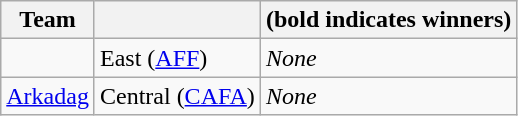<table class="wikitable">
<tr>
<th>Team</th>
<th></th>
<th> (bold indicates winners)</th>
</tr>
<tr>
<td></td>
<td>East (<a href='#'>AFF</a>)</td>
<td><em>None</em></td>
</tr>
<tr>
<td> <a href='#'>Arkadag</a></td>
<td>Central (<a href='#'>CAFA</a>)</td>
<td><em>None</em></td>
</tr>
</table>
